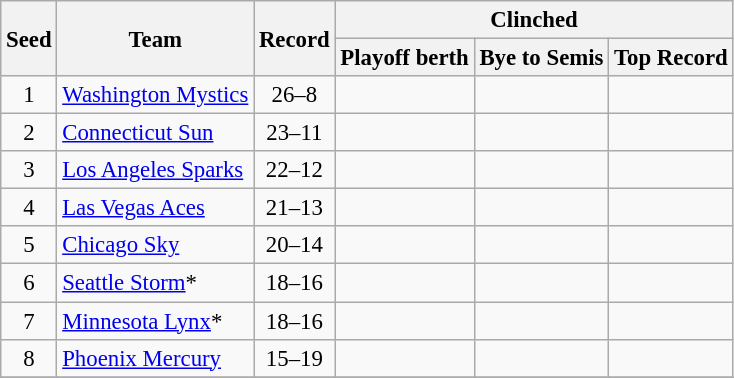<table class="wikitable"  style="font-size:95%; text-align:center">
<tr>
<th rowspan=2>Seed</th>
<th rowspan=2>Team</th>
<th rowspan=2>Record</th>
<th colspan=3>Clinched</th>
</tr>
<tr>
<th>Playoff berth</th>
<th>Bye to Semis</th>
<th>Top Record</th>
</tr>
<tr>
<td>1</td>
<td align=left><a href='#'>Washington Mystics</a></td>
<td>26–8</td>
<td></td>
<td></td>
<td></td>
</tr>
<tr>
<td>2</td>
<td align=left><a href='#'>Connecticut Sun</a></td>
<td>23–11</td>
<td></td>
<td></td>
<td></td>
</tr>
<tr>
<td>3</td>
<td align=left><a href='#'>Los Angeles Sparks</a></td>
<td>22–12</td>
<td></td>
<td></td>
<td></td>
</tr>
<tr>
<td>4</td>
<td align=left><a href='#'>Las Vegas Aces</a></td>
<td>21–13</td>
<td></td>
<td></td>
<td></td>
</tr>
<tr>
<td>5</td>
<td align=left><a href='#'>Chicago Sky</a></td>
<td>20–14</td>
<td></td>
<td></td>
<td></td>
</tr>
<tr>
<td>6</td>
<td align=left><a href='#'>Seattle Storm</a>*</td>
<td>18–16</td>
<td></td>
<td></td>
<td></td>
</tr>
<tr>
<td>7</td>
<td align=left><a href='#'>Minnesota Lynx</a>*</td>
<td>18–16</td>
<td></td>
<td></td>
<td></td>
</tr>
<tr>
<td>8</td>
<td align=left><a href='#'>Phoenix Mercury</a></td>
<td>15–19</td>
<td></td>
<td></td>
<td></td>
</tr>
<tr>
</tr>
</table>
